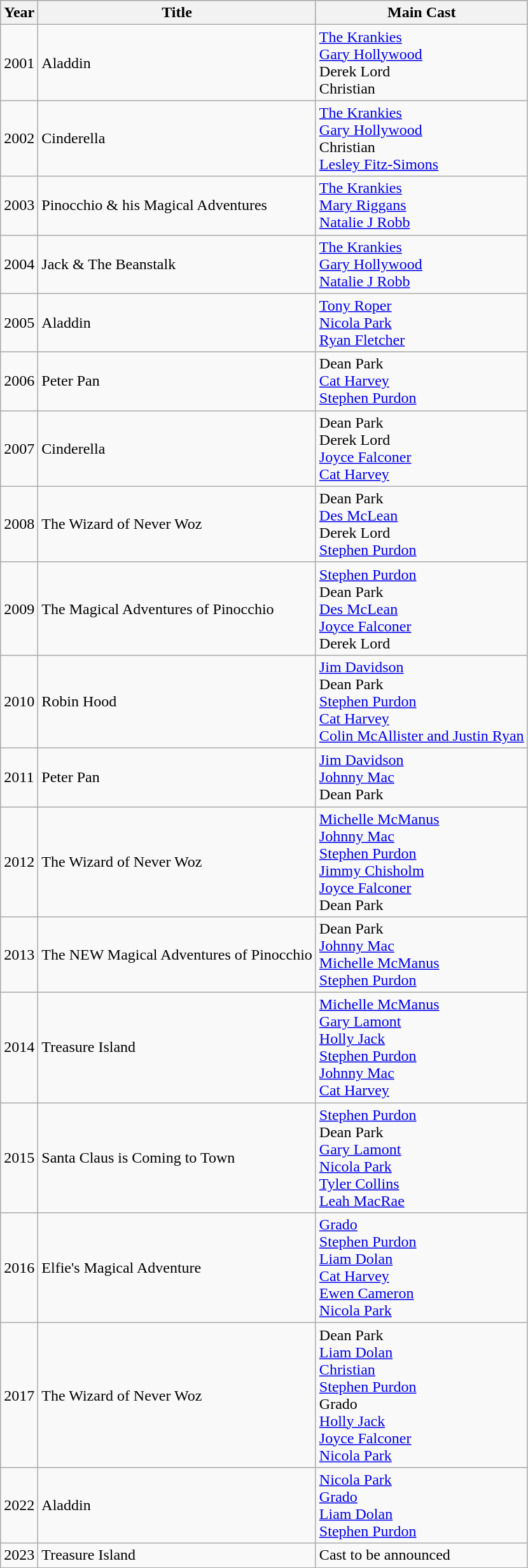<table class="wikitable">
<tr style="background:#b0c4de; text-align:center;">
<th>Year</th>
<th>Title</th>
<th>Main Cast</th>
</tr>
<tr>
<td>2001</td>
<td>Aladdin</td>
<td><a href='#'>The Krankies</a><br><a href='#'>Gary Hollywood</a><br>Derek Lord<br>Christian</td>
</tr>
<tr>
<td>2002</td>
<td>Cinderella</td>
<td><a href='#'>The Krankies</a><br><a href='#'>Gary Hollywood</a><br>Christian<br><a href='#'>Lesley Fitz-Simons</a></td>
</tr>
<tr>
<td>2003</td>
<td>Pinocchio & his Magical Adventures</td>
<td><a href='#'>The Krankies</a><br><a href='#'>Mary Riggans</a><br><a href='#'>Natalie J Robb</a></td>
</tr>
<tr>
<td>2004</td>
<td>Jack & The Beanstalk</td>
<td><a href='#'>The Krankies</a><br><a href='#'>Gary Hollywood</a><br><a href='#'>Natalie J Robb</a></td>
</tr>
<tr>
<td>2005</td>
<td>Aladdin</td>
<td><a href='#'>Tony Roper</a><br><a href='#'>Nicola Park</a><br><a href='#'>Ryan Fletcher</a></td>
</tr>
<tr>
<td>2006</td>
<td>Peter Pan</td>
<td>Dean Park<br><a href='#'>Cat Harvey</a><br><a href='#'>Stephen Purdon</a></td>
</tr>
<tr>
<td>2007</td>
<td>Cinderella</td>
<td>Dean Park<br>Derek Lord<br><a href='#'>Joyce Falconer</a><br><a href='#'>Cat Harvey</a></td>
</tr>
<tr>
<td>2008</td>
<td>The Wizard of Never Woz</td>
<td>Dean Park<br><a href='#'>Des McLean</a><br>Derek Lord<br><a href='#'>Stephen Purdon</a></td>
</tr>
<tr>
<td>2009</td>
<td>The Magical Adventures of Pinocchio</td>
<td><a href='#'>Stephen Purdon</a><br>Dean Park<br><a href='#'>Des McLean</a><br><a href='#'>Joyce Falconer</a><br>Derek Lord</td>
</tr>
<tr>
<td>2010</td>
<td>Robin Hood</td>
<td><a href='#'>Jim Davidson</a><br>Dean Park<br><a href='#'>Stephen Purdon</a><br><a href='#'>Cat Harvey</a><br><a href='#'>Colin McAllister and Justin Ryan</a></td>
</tr>
<tr>
<td>2011</td>
<td>Peter Pan</td>
<td><a href='#'>Jim Davidson</a><br><a href='#'>Johnny Mac</a><br>Dean Park</td>
</tr>
<tr>
<td>2012</td>
<td>The Wizard of Never Woz</td>
<td><a href='#'>Michelle McManus</a><br><a href='#'>Johnny Mac</a><br><a href='#'>Stephen Purdon</a><br><a href='#'>Jimmy Chisholm</a><br><a href='#'>Joyce Falconer</a><br>Dean Park</td>
</tr>
<tr>
<td>2013</td>
<td>The NEW Magical Adventures of Pinocchio</td>
<td>Dean Park<br><a href='#'>Johnny Mac</a><br><a href='#'>Michelle McManus</a><br><a href='#'>Stephen Purdon</a></td>
</tr>
<tr>
<td>2014</td>
<td>Treasure Island</td>
<td><a href='#'>Michelle McManus</a><br><a href='#'>Gary Lamont</a><br><a href='#'>Holly Jack</a><br><a href='#'>Stephen Purdon</a><br><a href='#'>Johnny Mac</a><br><a href='#'>Cat Harvey</a></td>
</tr>
<tr>
<td>2015</td>
<td>Santa Claus is Coming to Town</td>
<td><a href='#'>Stephen Purdon</a><br>Dean Park<br><a href='#'>Gary Lamont</a><br><a href='#'>Nicola Park</a><br><a href='#'>Tyler Collins</a><br><a href='#'>Leah MacRae</a></td>
</tr>
<tr>
<td>2016</td>
<td>Elfie's Magical Adventure</td>
<td><a href='#'>Grado</a><br><a href='#'>Stephen Purdon</a><br><a href='#'>Liam Dolan</a><br><a href='#'>Cat Harvey</a><br><a href='#'>Ewen Cameron</a><br><a href='#'>Nicola Park</a></td>
</tr>
<tr>
<td>2017</td>
<td>The Wizard of Never Woz</td>
<td>Dean Park<br><a href='#'>Liam Dolan</a><br><a href='#'>Christian</a><br><a href='#'>Stephen Purdon</a><br>Grado<br><a href='#'>Holly Jack</a><br><a href='#'>Joyce Falconer</a><br><a href='#'>Nicola Park</a></td>
</tr>
<tr>
<td>2022</td>
<td>Aladdin</td>
<td><a href='#'>Nicola Park</a><br><a href='#'>Grado</a><br><a href='#'>Liam Dolan</a><br><a href='#'>Stephen Purdon</a><br></td>
</tr>
<tr>
<td>2023</td>
<td>Treasure Island</td>
<td>Cast to be announced <br></td>
</tr>
</table>
